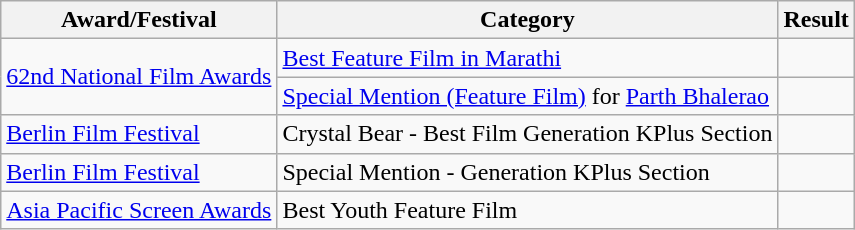<table class="wikitable sortable">
<tr>
<th>Award/Festival</th>
<th>Category</th>
<th>Result</th>
</tr>
<tr>
<td rowspan="2"><a href='#'>62nd National Film Awards</a></td>
<td><a href='#'>Best Feature Film in Marathi</a></td>
<td></td>
</tr>
<tr>
<td><a href='#'>Special Mention (Feature Film)</a> for <a href='#'>Parth Bhalerao</a></td>
<td></td>
</tr>
<tr>
<td><a href='#'>Berlin Film Festival</a></td>
<td>Crystal Bear - Best Film Generation KPlus Section</td>
<td></td>
</tr>
<tr>
<td><a href='#'>Berlin Film Festival</a></td>
<td>Special Mention - Generation KPlus Section</td>
<td></td>
</tr>
<tr>
<td><a href='#'>Asia Pacific Screen Awards</a></td>
<td>Best Youth Feature Film</td>
<td></td>
</tr>
</table>
